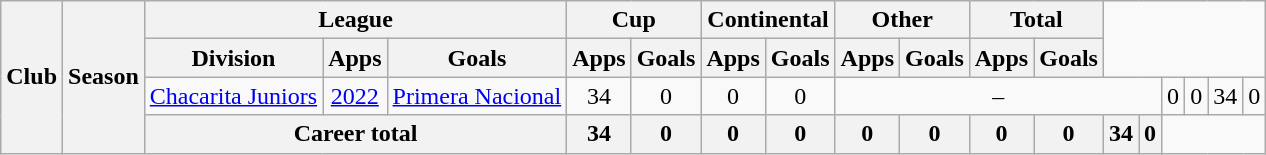<table class="wikitable" style="text-align: center">
<tr>
<th rowspan="34">Club</th>
<th rowspan="34">Season</th>
<th colspan="3">League</th>
<th colspan="2">Cup</th>
<th colspan="2">Continental</th>
<th colspan="2">Other</th>
<th colspan="2">Total</th>
</tr>
<tr>
<th>Division</th>
<th>Apps</th>
<th>Goals</th>
<th>Apps</th>
<th>Goals</th>
<th>Apps</th>
<th>Goals</th>
<th>Apps</th>
<th>Goals</th>
<th>Apps</th>
<th>Goals</th>
</tr>
<tr>
<td><a href='#'>Chacarita Juniors</a></td>
<td><a href='#'>2022</a></td>
<td><a href='#'>Primera Nacional</a></td>
<td>34</td>
<td>0</td>
<td>0</td>
<td>0</td>
<td colspan="34">–</td>
<td>0</td>
<td>0</td>
<td>34</td>
<td>0</td>
</tr>
<tr>
<th colspan=3>Career total</th>
<th>34</th>
<th>0</th>
<th>0</th>
<th>0</th>
<th>0</th>
<th>0</th>
<th>0</th>
<th>0</th>
<th>34</th>
<th>0</th>
</tr>
</table>
